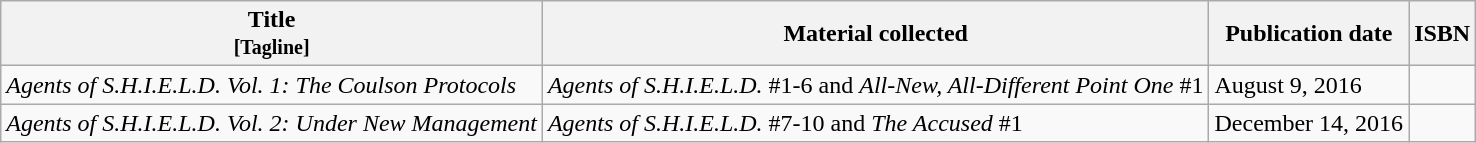<table class="wikitable">
<tr>
<th>Title<br><small>[Tagline]</small></th>
<th>Material collected</th>
<th>Publication date</th>
<th>ISBN</th>
</tr>
<tr>
<td><em>Agents of S.H.I.E.L.D. Vol. 1: The Coulson Protocols</em></td>
<td><em>Agents of S.H.I.E.L.D.</em> #1-6 and <em>All-New, All-Different Point One</em> #1</td>
<td>August 9, 2016</td>
<td></td>
</tr>
<tr>
<td><em>Agents of S.H.I.E.L.D. Vol. 2:</em> <em>Under New Management</em></td>
<td><em>Agents of S.H.I.E.L.D.</em> #7-10 and <em>The Accused</em> #1</td>
<td>December 14, 2016</td>
<td></td>
</tr>
</table>
